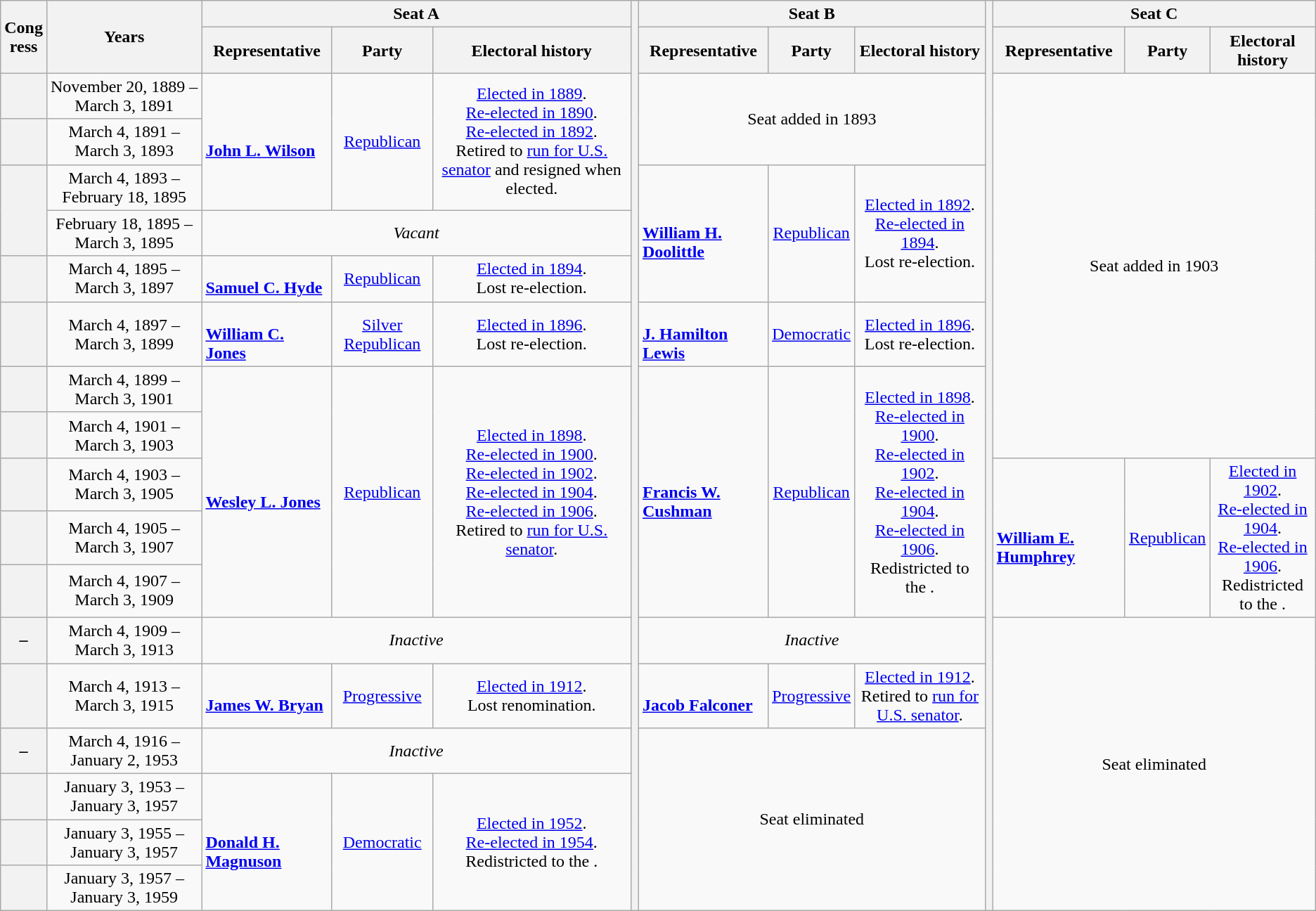<table class=wikitable style="text-align:center">
<tr>
<th rowspan=2>Cong<br>ress</th>
<th rowspan=2>Years</th>
<th colspan=3>Seat A</th>
<th rowspan=19></th>
<th colspan=3>Seat B</th>
<th rowspan=19></th>
<th colspan=3>Seat C</th>
</tr>
<tr>
<th>Representative</th>
<th>Party</th>
<th>Electoral history</th>
<th>Representative</th>
<th>Party</th>
<th>Electoral history</th>
<th>Representative</th>
<th>Party</th>
<th>Electoral history</th>
</tr>
<tr>
<th></th>
<td nowrap>November 20, 1889 –<br>March 3, 1891</td>
<td rowspan=3 align=left><br><strong><a href='#'>John L. Wilson</a></strong><br></td>
<td rowspan=3 ><a href='#'>Republican</a></td>
<td rowspan=3><a href='#'>Elected in 1889</a>.<br><a href='#'>Re-elected in 1890</a>.<br><a href='#'>Re-elected in 1892</a>.<br>Retired to <a href='#'>run for U.S. senator</a> and resigned when elected.</td>
<td rowspan=2 colspan=3>Seat added in 1893</td>
<td rowspan=8 colspan=3>Seat added in 1903</td>
</tr>
<tr>
<th></th>
<td nowrap>March 4, 1891 –<br>March 3, 1893</td>
</tr>
<tr>
<th rowspan=2></th>
<td nowrap>March 4, 1893 –<br>February 18, 1895</td>
<td rowspan=3 align=left><br><strong><a href='#'>William H. Doolittle</a></strong><br></td>
<td rowspan=3 ><a href='#'>Republican</a></td>
<td rowspan=3><a href='#'>Elected in 1892</a>.<br><a href='#'>Re-elected in 1894</a>.<br>Lost re-election.</td>
</tr>
<tr>
<td nowrap>February 18, 1895 –<br>March 3, 1895</td>
<td colspan=3><em>Vacant</em></td>
</tr>
<tr>
<th></th>
<td nowrap>March 4, 1895 –<br>March 3, 1897</td>
<td align=left><br><strong><a href='#'>Samuel C. Hyde</a></strong><br></td>
<td><a href='#'>Republican</a></td>
<td><a href='#'>Elected in 1894</a>.<br>Lost re-election.</td>
</tr>
<tr>
<th></th>
<td nowrap>March 4, 1897 –<br>March 3, 1899</td>
<td align=left><br><strong><a href='#'>William C. Jones</a></strong><br></td>
<td><a href='#'>Silver Republican</a></td>
<td><a href='#'>Elected in 1896</a>.<br>Lost re-election.</td>
<td align=left><br><strong><a href='#'>J. Hamilton Lewis</a></strong><br></td>
<td><a href='#'>Democratic</a></td>
<td><a href='#'>Elected in 1896</a>.<br>Lost re-election.</td>
</tr>
<tr>
<th></th>
<td nowrap>March 4, 1899 –<br>March 3, 1901</td>
<td rowspan=5 align=left><br><strong><a href='#'>Wesley L. Jones</a></strong><br></td>
<td rowspan=5 ><a href='#'>Republican</a></td>
<td rowspan=5><a href='#'>Elected in 1898</a>.<br><a href='#'>Re-elected in 1900</a>.<br><a href='#'>Re-elected in 1902</a>.<br><a href='#'>Re-elected in 1904</a>.<br><a href='#'>Re-elected in 1906</a>.<br>Retired to <a href='#'>run for U.S. senator</a>.</td>
<td rowspan=5 align=left><br><strong><a href='#'>Francis W. Cushman</a></strong><br></td>
<td rowspan=5 ><a href='#'>Republican</a></td>
<td rowspan=5><a href='#'>Elected in 1898</a>.<br><a href='#'>Re-elected in 1900</a>.<br><a href='#'>Re-elected in 1902</a>.<br><a href='#'>Re-elected in 1904</a>.<br><a href='#'>Re-elected in 1906</a>.<br>Redistricted to the .</td>
</tr>
<tr>
<th></th>
<td nowrap>March 4, 1901 –<br>March 3, 1903</td>
</tr>
<tr>
<th></th>
<td nowrap>March 4, 1903 –<br>March 3, 1905</td>
<td rowspan=3 align=left><br><strong><a href='#'>William E. Humphrey</a></strong><br></td>
<td rowspan=3 ><a href='#'>Republican</a></td>
<td rowspan=3><a href='#'>Elected in 1902</a>.<br><a href='#'>Re-elected in 1904</a>.<br><a href='#'>Re-elected in 1906</a>.<br>Redistricted to the .</td>
</tr>
<tr>
<th></th>
<td nowrap>March 4, 1905 –<br>March 3, 1907</td>
</tr>
<tr>
<th></th>
<td nowrap>March 4, 1907 –<br>March 3, 1909</td>
</tr>
<tr>
<th>–</th>
<td nowrap>March 4, 1909 –<br>March 3, 1913</td>
<td colspan=3><em>Inactive</em></td>
<td colspan=3><em>Inactive</em></td>
<td rowspan=6 colspan=3>Seat eliminated</td>
</tr>
<tr>
<th></th>
<td nowrap>March 4, 1913 –<br>March 3, 1915</td>
<td align=left><br><strong><a href='#'>James W. Bryan</a></strong><br></td>
<td><a href='#'>Progressive</a></td>
<td><a href='#'>Elected in 1912</a>.<br>Lost renomination.</td>
<td align=left><br><strong><a href='#'>Jacob Falconer</a></strong><br></td>
<td><a href='#'>Progressive</a></td>
<td><a href='#'>Elected in 1912</a>.<br>Retired to <a href='#'>run for U.S. senator</a>.</td>
</tr>
<tr>
<th>–</th>
<td nowrap>March 4, 1916 –<br>January 2, 1953</td>
<td colspan=3><em>Inactive</em></td>
<td rowspan=4 colspan=3>Seat eliminated</td>
</tr>
<tr>
<th></th>
<td nowrap>January 3, 1953 –<br>January 3, 1957</td>
<td rowspan=3 align=left><br><strong><a href='#'>Donald H. Magnuson</a></strong><br></td>
<td rowspan=3 ><a href='#'>Democratic</a></td>
<td rowspan=3><a href='#'>Elected in 1952</a>.<br><a href='#'>Re-elected in 1954</a>.<br>Redistricted to the .</td>
</tr>
<tr>
<th></th>
<td nowrap>January 3, 1955 –<br>January 3, 1957</td>
</tr>
<tr>
<th></th>
<td nowrap>January 3, 1957 –<br>January 3, 1959</td>
</tr>
</table>
